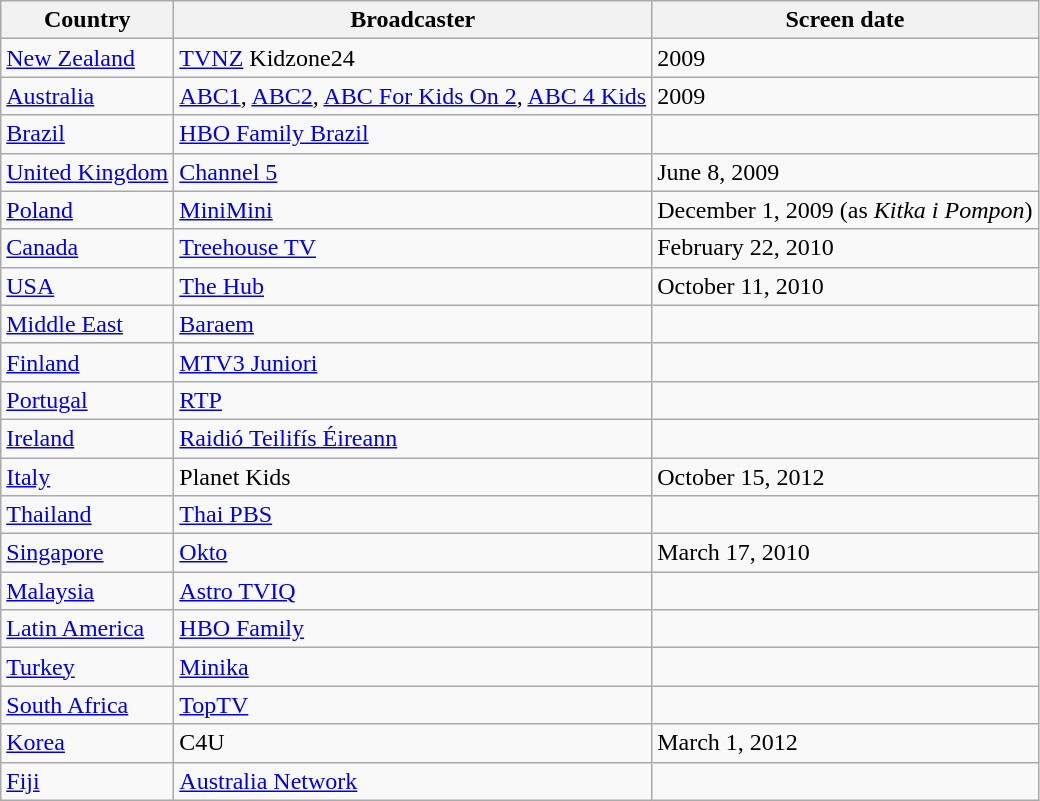<table class="wikitable">
<tr>
<th>Country</th>
<th>Broadcaster</th>
<th>Screen date</th>
</tr>
<tr>
<td><a href='#'>New Zealand</a></td>
<td><a href='#'>TVNZ</a> Kidzone24</td>
<td>2009 </td>
</tr>
<tr>
<td><a href='#'>Australia</a></td>
<td><a href='#'>ABC1</a>, <a href='#'>ABC2</a>, <a href='#'>ABC For Kids On 2</a>, <a href='#'>ABC 4 Kids</a></td>
<td>2009 </td>
</tr>
<tr>
<td><a href='#'>Brazil</a></td>
<td><a href='#'>HBO Family Brazil</a></td>
<td></td>
</tr>
<tr>
<td><a href='#'>United Kingdom</a></td>
<td><a href='#'>Channel 5</a></td>
<td>June 8, 2009 </td>
</tr>
<tr>
<td><a href='#'>Poland</a></td>
<td><a href='#'>MiniMini</a></td>
<td>December 1, 2009 (as <em>Kitka i Pompon</em>)</td>
</tr>
<tr>
<td><a href='#'>Canada</a></td>
<td><a href='#'>Treehouse TV</a></td>
<td>February 22, 2010  </td>
</tr>
<tr>
<td><a href='#'>USA</a></td>
<td><a href='#'>The Hub</a></td>
<td>October 11, 2010</td>
</tr>
<tr>
<td><a href='#'>Middle East</a></td>
<td><a href='#'>Baraem</a></td>
<td></td>
</tr>
<tr>
<td><a href='#'>Finland</a></td>
<td><a href='#'>MTV3 Juniori</a></td>
<td></td>
</tr>
<tr>
<td><a href='#'>Portugal</a></td>
<td><a href='#'>RTP</a></td>
<td></td>
</tr>
<tr>
<td><a href='#'>Ireland</a></td>
<td><a href='#'>Raidió Teilifís Éireann</a></td>
<td></td>
</tr>
<tr>
<td><a href='#'>Italy</a></td>
<td>Planet Kids</td>
<td>October 15, 2012</td>
</tr>
<tr>
<td><a href='#'>Thailand</a></td>
<td><a href='#'>Thai PBS</a></td>
<td></td>
</tr>
<tr>
<td><a href='#'>Singapore</a></td>
<td><a href='#'>Okto</a></td>
<td>March 17, 2010</td>
</tr>
<tr>
<td><a href='#'>Malaysia</a></td>
<td><a href='#'>Astro TVIQ</a></td>
<td></td>
</tr>
<tr>
<td><a href='#'>Latin America</a></td>
<td><a href='#'>HBO Family</a></td>
<td></td>
</tr>
<tr>
<td><a href='#'>Turkey</a></td>
<td><a href='#'>Minika</a></td>
<td></td>
</tr>
<tr>
<td><a href='#'>South Africa</a></td>
<td><a href='#'>TopTV</a></td>
<td></td>
</tr>
<tr>
<td><a href='#'>Korea</a></td>
<td>C4U</td>
<td>March 1, 2012 </td>
</tr>
<tr>
<td><a href='#'>Fiji</a></td>
<td><a href='#'>Australia Network</a></td>
<td></td>
</tr>
</table>
